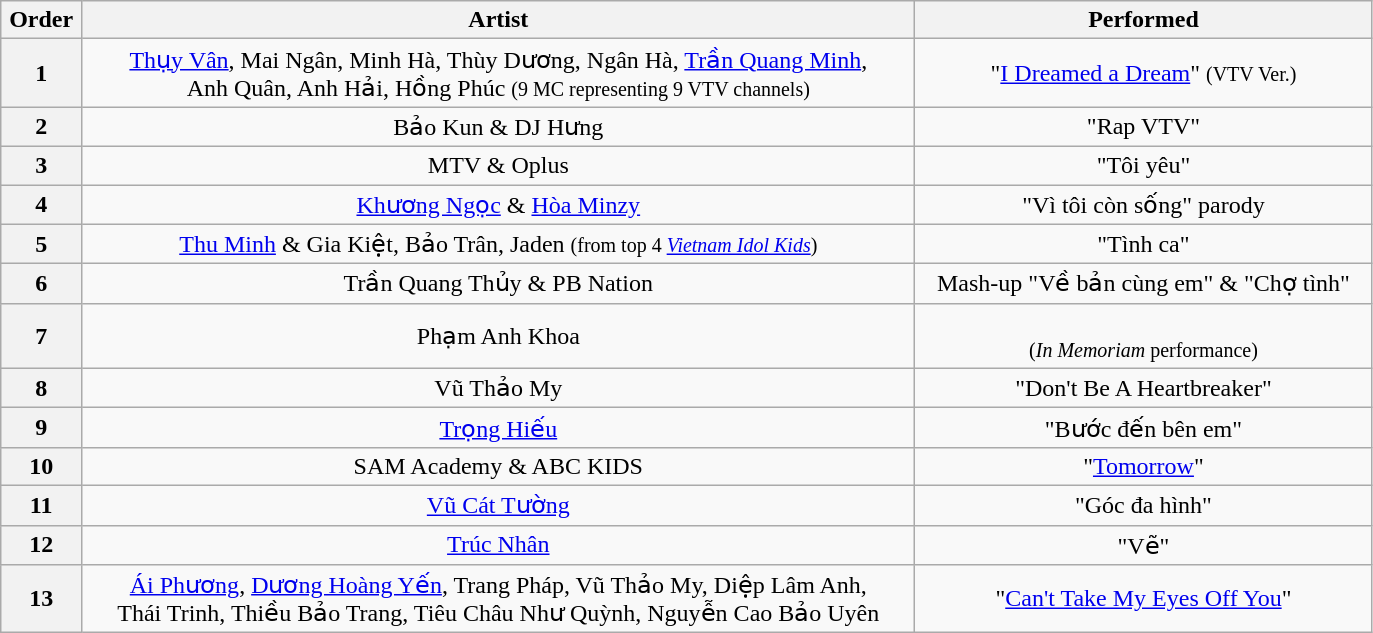<table class="wikitable" style="text-align:center; width:72.4%;">
<tr>
<th>Order</th>
<th>Artist</th>
<th>Performed</th>
</tr>
<tr>
<th>1</th>
<td><a href='#'>Thụy Vân</a>, Mai Ngân, Minh Hà, Thùy Dương, Ngân Hà, <a href='#'>Trần Quang Minh</a>,<br>Anh Quân, Anh Hải, Hồng Phúc <small>(9 MC representing 9 VTV channels)</small></td>
<td>"<a href='#'>I Dreamed a Dream</a>" <small>(VTV Ver.)</small></td>
</tr>
<tr>
<th>2</th>
<td>Bảo Kun & DJ Hưng</td>
<td>"Rap VTV"</td>
</tr>
<tr>
<th>3</th>
<td>MTV & Oplus</td>
<td>"Tôi yêu"</td>
</tr>
<tr>
<th>4</th>
<td><a href='#'>Khương Ngọc</a> & <a href='#'>Hòa Minzy</a></td>
<td>"Vì tôi còn sống" parody</td>
</tr>
<tr>
<th>5</th>
<td><a href='#'>Thu Minh</a> & Gia Kiệt, Bảo Trân, Jaden <small>(from top 4 <em><a href='#'>Vietnam Idol Kids</a></em>)</small></td>
<td>"Tình ca"</td>
</tr>
<tr>
<th>6</th>
<td>Trần Quang Thủy & PB Nation</td>
<td>Mash-up "Về bản cùng em" & "Chợ tình"</td>
</tr>
<tr>
<th>7</th>
<td>Phạm Anh Khoa</td>
<td><br><small>(<em>In Memoriam</em> performance)</small></td>
</tr>
<tr>
<th>8</th>
<td>Vũ Thảo My</td>
<td>"Don't Be A Heartbreaker"</td>
</tr>
<tr>
<th>9</th>
<td><a href='#'>Trọng Hiếu</a></td>
<td>"Bước đến bên em"</td>
</tr>
<tr>
<th>10</th>
<td>SAM Academy & ABC KIDS</td>
<td>"<a href='#'>Tomorrow</a>"</td>
</tr>
<tr>
<th>11</th>
<td><a href='#'>Vũ Cát Tường</a></td>
<td>"Góc đa hình"</td>
</tr>
<tr>
<th>12</th>
<td><a href='#'>Trúc Nhân</a></td>
<td>"Vẽ"</td>
</tr>
<tr>
<th>13</th>
<td><a href='#'>Ái Phương</a>, <a href='#'>Dương Hoàng Yến</a>, Trang Pháp, Vũ Thảo My, Diệp Lâm Anh,<br>Thái Trinh, Thiều Bảo Trang, Tiêu Châu Như Quỳnh, Nguyễn Cao Bảo Uyên</td>
<td>"<a href='#'>Can't Take My Eyes Off You</a>"</td>
</tr>
</table>
